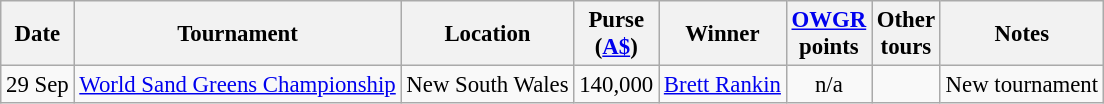<table class="wikitable" style="font-size:95%">
<tr>
<th>Date</th>
<th>Tournament</th>
<th>Location</th>
<th>Purse<br>(<a href='#'>A$</a>)</th>
<th>Winner</th>
<th><a href='#'>OWGR</a><br>points</th>
<th>Other<br>tours</th>
<th>Notes</th>
</tr>
<tr>
<td>29 Sep</td>
<td><a href='#'>World Sand Greens Championship</a></td>
<td>New South Wales</td>
<td align=right>140,000</td>
<td> <a href='#'>Brett Rankin</a></td>
<td align=center>n/a</td>
<td></td>
<td>New tournament</td>
</tr>
</table>
